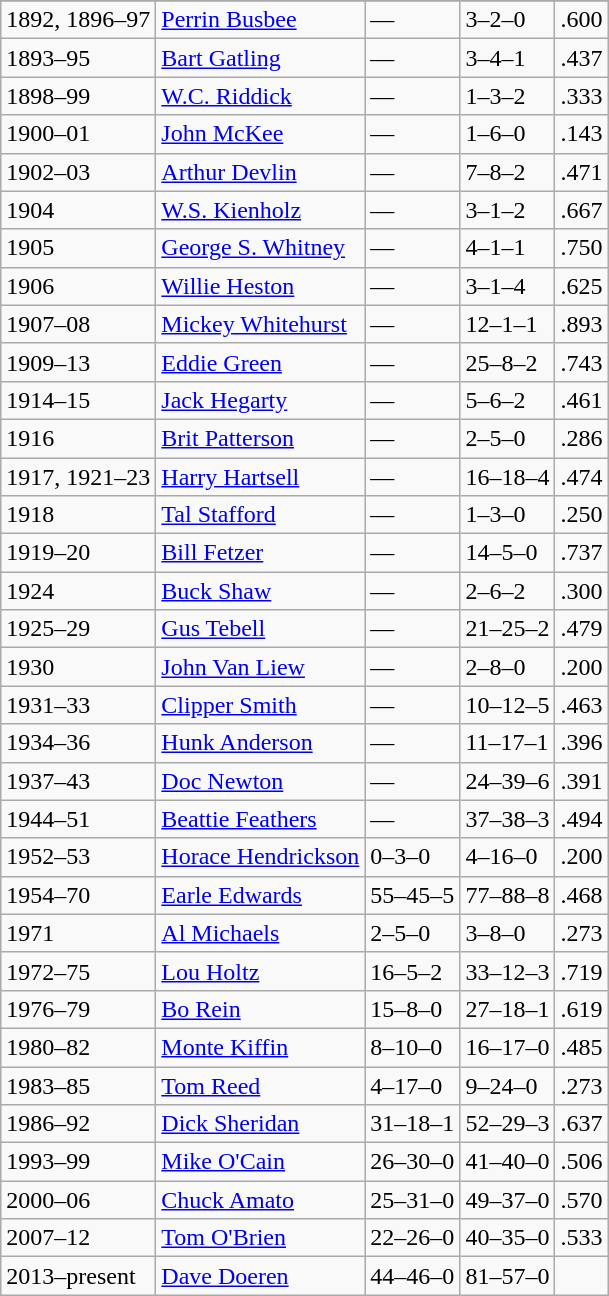<table class="wikitable">
<tr>
</tr>
<tr>
<td>1892, 1896–97</td>
<td><a href='#'>Perrin Busbee</a></td>
<td>—</td>
<td>3–2–0</td>
<td>.600</td>
</tr>
<tr>
<td>1893–95</td>
<td><a href='#'>Bart Gatling</a></td>
<td>—</td>
<td>3–4–1</td>
<td>.437</td>
</tr>
<tr>
<td>1898–99</td>
<td><a href='#'>W.C. Riddick</a></td>
<td>—</td>
<td>1–3–2</td>
<td>.333</td>
</tr>
<tr>
<td>1900–01</td>
<td><a href='#'>John McKee</a></td>
<td>—</td>
<td>1–6–0</td>
<td>.143</td>
</tr>
<tr>
<td>1902–03</td>
<td><a href='#'>Arthur Devlin</a></td>
<td>—</td>
<td>7–8–2</td>
<td>.471</td>
</tr>
<tr>
<td>1904</td>
<td><a href='#'>W.S. Kienholz</a></td>
<td>—</td>
<td>3–1–2</td>
<td>.667</td>
</tr>
<tr>
<td>1905</td>
<td><a href='#'>George S. Whitney</a></td>
<td>—</td>
<td>4–1–1</td>
<td>.750</td>
</tr>
<tr>
<td>1906</td>
<td><a href='#'>Willie Heston</a></td>
<td>—</td>
<td>3–1–4</td>
<td>.625</td>
</tr>
<tr>
<td>1907–08</td>
<td><a href='#'>Mickey Whitehurst</a></td>
<td>—</td>
<td>12–1–1</td>
<td>.893</td>
</tr>
<tr>
<td>1909–13</td>
<td><a href='#'>Eddie Green</a></td>
<td>—</td>
<td>25–8–2</td>
<td>.743</td>
</tr>
<tr>
<td>1914–15</td>
<td><a href='#'>Jack Hegarty</a></td>
<td>—</td>
<td>5–6–2</td>
<td>.461</td>
</tr>
<tr>
<td>1916</td>
<td><a href='#'>Brit Patterson</a></td>
<td>—</td>
<td>2–5–0</td>
<td>.286</td>
</tr>
<tr>
<td>1917, 1921–23</td>
<td><a href='#'>Harry Hartsell</a></td>
<td>—</td>
<td>16–18–4</td>
<td>.474</td>
</tr>
<tr>
<td>1918</td>
<td><a href='#'>Tal Stafford</a></td>
<td>—</td>
<td>1–3–0</td>
<td>.250</td>
</tr>
<tr>
<td>1919–20</td>
<td><a href='#'>Bill Fetzer</a></td>
<td>—</td>
<td>14–5–0</td>
<td>.737</td>
</tr>
<tr>
<td>1924</td>
<td><a href='#'>Buck Shaw</a></td>
<td>—</td>
<td>2–6–2</td>
<td>.300</td>
</tr>
<tr>
<td>1925–29</td>
<td><a href='#'>Gus Tebell</a></td>
<td>—</td>
<td>21–25–2</td>
<td>.479</td>
</tr>
<tr>
<td>1930</td>
<td><a href='#'>John Van Liew</a></td>
<td>—</td>
<td>2–8–0</td>
<td>.200</td>
</tr>
<tr>
<td>1931–33</td>
<td><a href='#'>Clipper Smith</a></td>
<td>—</td>
<td>10–12–5</td>
<td>.463</td>
</tr>
<tr>
<td>1934–36</td>
<td><a href='#'>Hunk Anderson</a></td>
<td>—</td>
<td>11–17–1</td>
<td>.396</td>
</tr>
<tr>
<td>1937–43</td>
<td><a href='#'>Doc Newton</a></td>
<td>—</td>
<td>24–39–6</td>
<td>.391</td>
</tr>
<tr>
<td>1944–51</td>
<td><a href='#'>Beattie Feathers</a></td>
<td>—</td>
<td>37–38–3</td>
<td>.494</td>
</tr>
<tr>
<td>1952–53</td>
<td><a href='#'>Horace Hendrickson</a></td>
<td>0–3–0</td>
<td>4–16–0</td>
<td>.200</td>
</tr>
<tr>
<td>1954–70</td>
<td><a href='#'>Earle Edwards</a></td>
<td>55–45–5</td>
<td>77–88–8</td>
<td>.468</td>
</tr>
<tr>
<td>1971</td>
<td><a href='#'>Al Michaels</a></td>
<td>2–5–0</td>
<td>3–8–0</td>
<td>.273</td>
</tr>
<tr>
<td>1972–75</td>
<td><a href='#'>Lou Holtz</a></td>
<td>16–5–2</td>
<td>33–12–3</td>
<td>.719</td>
</tr>
<tr>
<td>1976–79</td>
<td><a href='#'>Bo Rein</a></td>
<td>15–8–0</td>
<td>27–18–1</td>
<td>.619</td>
</tr>
<tr>
<td>1980–82</td>
<td><a href='#'>Monte Kiffin</a></td>
<td>8–10–0</td>
<td>16–17–0</td>
<td>.485</td>
</tr>
<tr>
<td>1983–85</td>
<td><a href='#'>Tom Reed</a></td>
<td>4–17–0</td>
<td>9–24–0</td>
<td>.273</td>
</tr>
<tr>
<td>1986–92</td>
<td><a href='#'>Dick Sheridan</a></td>
<td>31–18–1</td>
<td>52–29–3</td>
<td>.637</td>
</tr>
<tr>
<td>1993–99</td>
<td><a href='#'>Mike O'Cain</a></td>
<td>26–30–0</td>
<td>41–40–0</td>
<td>.506</td>
</tr>
<tr>
<td>2000–06</td>
<td><a href='#'>Chuck Amato</a></td>
<td>25–31–0</td>
<td>49–37–0</td>
<td>.570</td>
</tr>
<tr>
<td>2007–12</td>
<td><a href='#'>Tom O'Brien</a></td>
<td>22–26–0</td>
<td>40–35–0</td>
<td>.533</td>
</tr>
<tr>
<td>2013–present</td>
<td><a href='#'>Dave Doeren</a></td>
<td>44–46–0</td>
<td>81–57–0</td>
<td> </td>
</tr>
</table>
